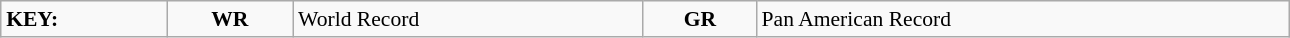<table class="wikitable" style="margin:0.5em auto; font-size:90%;position:relative;" width=68%>
<tr>
<td><strong>KEY:</strong></td>
<td align=center><strong>WR</strong></td>
<td>World Record</td>
<td align=center><strong>GR</strong></td>
<td>Pan American Record</td>
</tr>
</table>
